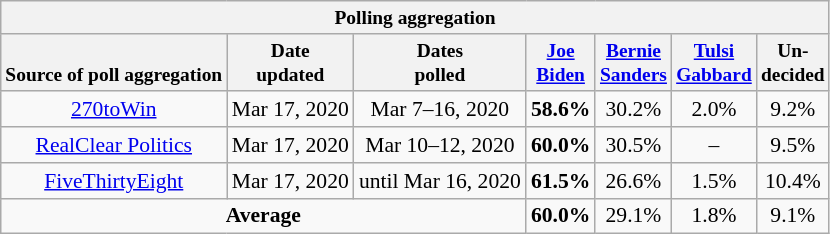<table class="wikitable" style="font-size:90%;text-align:center;">
<tr valign=bottom style="font-size:90%;">
<th colspan="12">Polling aggregation</th>
</tr>
<tr valign=bottom style="font-size:90%;">
<th>Source of poll aggregation</th>
<th>Date<br>updated</th>
<th>Dates<br>polled</th>
<th><a href='#'>Joe<br>Biden</a></th>
<th><a href='#'>Bernie<br>Sanders</a></th>
<th><a href='#'>Tulsi<br>Gabbard</a></th>
<th>Un-<br>decided</th>
</tr>
<tr>
<td><a href='#'>270toWin</a></td>
<td>Mar 17, 2020</td>
<td>Mar 7–16, 2020</td>
<td><strong>58.6%</strong></td>
<td>30.2%</td>
<td>2.0%</td>
<td>9.2%</td>
</tr>
<tr>
<td><a href='#'>RealClear Politics</a></td>
<td>Mar 17, 2020</td>
<td>Mar 10–12, 2020</td>
<td><strong>60.0%</strong></td>
<td>30.5%</td>
<td>–</td>
<td>9.5%</td>
</tr>
<tr>
<td><a href='#'>FiveThirtyEight</a></td>
<td>Mar 17, 2020</td>
<td>until Mar 16, 2020</td>
<td><strong>61.5%</strong></td>
<td>26.6%</td>
<td>1.5%</td>
<td>10.4%</td>
</tr>
<tr>
<td colspan="3"><strong>Average</strong></td>
<td><strong>60.0%</strong></td>
<td>29.1%</td>
<td>1.8%</td>
<td>9.1%</td>
</tr>
</table>
